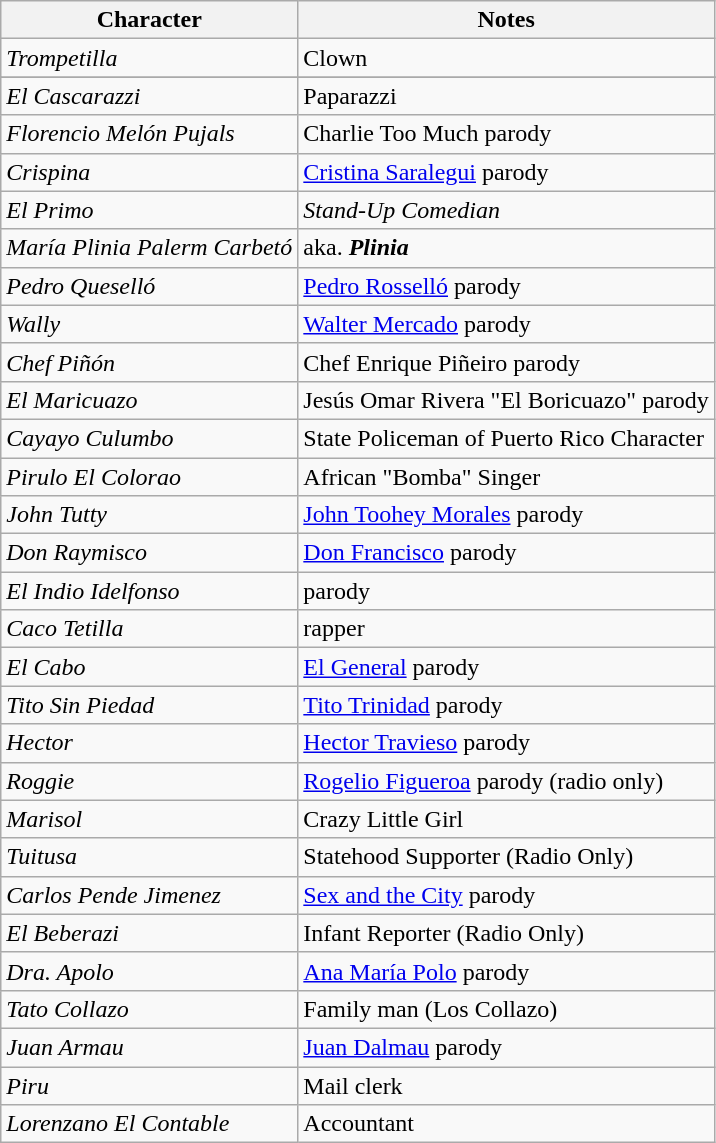<table class="wikitable">
<tr>
<th>Character</th>
<th>Notes</th>
</tr>
<tr>
<td><em>Trompetilla</em></td>
<td>Clown</td>
</tr>
<tr>
</tr>
<tr>
<td><em>El Cascarazzi</em></td>
<td>Paparazzi</td>
</tr>
<tr>
<td><em>Florencio Melón Pujals</em></td>
<td>Charlie Too Much parody</td>
</tr>
<tr>
<td><em>Crispina</em></td>
<td><a href='#'>Cristina Saralegui</a> parody</td>
</tr>
<tr>
<td><em>El Primo</em></td>
<td><em>Stand-Up Comedian</em></td>
</tr>
<tr>
<td><em>María Plinia Palerm Carbetó</em></td>
<td>aka. <strong><em>Plinia</em></strong></td>
</tr>
<tr>
<td><em>Pedro Queselló</em></td>
<td><a href='#'>Pedro Rosselló</a> parody</td>
</tr>
<tr>
<td><em>Wally</em></td>
<td><a href='#'>Walter Mercado</a> parody</td>
</tr>
<tr>
<td><em>Chef Piñón</em></td>
<td>Chef Enrique Piñeiro parody</td>
</tr>
<tr>
<td><em>El Maricuazo</em></td>
<td>Jesús Omar Rivera "El Boricuazo" parody</td>
</tr>
<tr>
<td><em>Cayayo Culumbo</em></td>
<td>State Policeman of Puerto Rico Character</td>
</tr>
<tr>
<td><em>Pirulo El Colorao</em></td>
<td>African "Bomba" Singer</td>
</tr>
<tr>
<td><em>John Tutty</em></td>
<td><a href='#'>John Toohey Morales</a> parody</td>
</tr>
<tr>
<td><em>Don Raymisco</em></td>
<td><a href='#'>Don Francisco</a> parody</td>
</tr>
<tr>
<td><em>El Indio Idelfonso</em></td>
<td>parody</td>
</tr>
<tr>
<td><em>Caco Tetilla</em></td>
<td>rapper</td>
</tr>
<tr>
<td><em>El Cabo</em></td>
<td><a href='#'>El General</a> parody</td>
</tr>
<tr>
<td><em>Tito Sin Piedad</em></td>
<td><a href='#'>Tito Trinidad</a> parody</td>
</tr>
<tr>
<td><em>Hector</em></td>
<td><a href='#'>Hector Travieso</a> parody</td>
</tr>
<tr>
<td><em>Roggie</em></td>
<td><a href='#'>Rogelio Figueroa</a> parody (radio only)</td>
</tr>
<tr>
<td><em>Marisol</em></td>
<td>Crazy Little Girl</td>
</tr>
<tr>
<td><em>Tuitusa</em></td>
<td>Statehood Supporter (Radio Only)</td>
</tr>
<tr>
<td><em>Carlos Pende Jimenez</em></td>
<td><a href='#'>Sex and the City</a> parody</td>
</tr>
<tr>
<td><em>El Beberazi</em></td>
<td>Infant Reporter (Radio Only)</td>
</tr>
<tr>
<td><em>Dra. Apolo</em></td>
<td><a href='#'>Ana María Polo</a> parody</td>
</tr>
<tr>
<td><em>Tato Collazo</em></td>
<td>Family man (Los Collazo)</td>
</tr>
<tr>
<td><em>Juan Armau</em></td>
<td><a href='#'>Juan Dalmau</a> parody</td>
</tr>
<tr>
<td><em>Piru</em></td>
<td>Mail clerk</td>
</tr>
<tr>
<td><em>Lorenzano El Contable</em></td>
<td>Accountant</td>
</tr>
</table>
